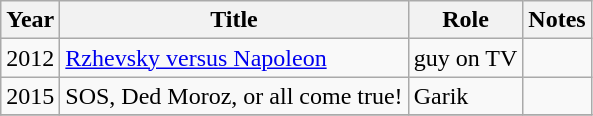<table class="wikitable">
<tr>
<th>Year</th>
<th>Title</th>
<th>Role</th>
<th>Notes</th>
</tr>
<tr>
<td>2012</td>
<td><a href='#'>Rzhevsky versus Napoleon</a></td>
<td>guy on TV</td>
<td></td>
</tr>
<tr>
<td>2015</td>
<td>SOS, Ded Moroz, or all come true!</td>
<td>Garik</td>
<td></td>
</tr>
<tr>
</tr>
</table>
